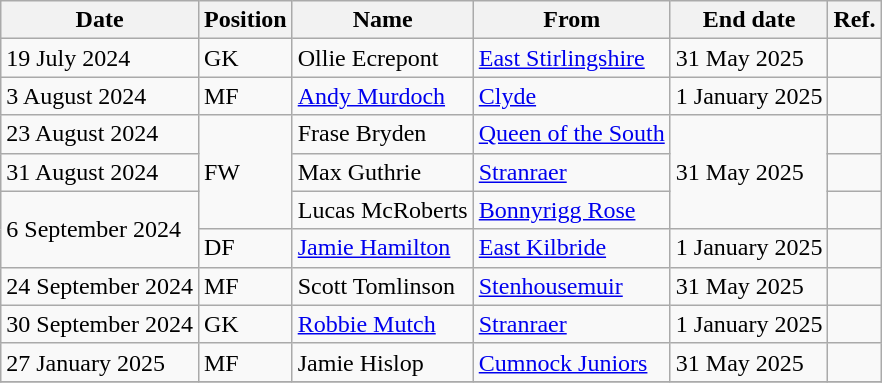<table class="wikitable">
<tr>
<th>Date</th>
<th>Position</th>
<th>Name</th>
<th>From</th>
<th>End date</th>
<th>Ref.</th>
</tr>
<tr>
<td>19 July 2024</td>
<td>GK</td>
<td>Ollie Ecrepont</td>
<td><a href='#'>East Stirlingshire</a></td>
<td>31 May 2025</td>
<td></td>
</tr>
<tr>
<td>3 August 2024</td>
<td>MF</td>
<td><a href='#'>Andy Murdoch</a></td>
<td><a href='#'>Clyde</a></td>
<td>1 January 2025</td>
<td></td>
</tr>
<tr>
<td>23 August 2024</td>
<td rowspan=3>FW</td>
<td>Frase Bryden</td>
<td><a href='#'>Queen of the South</a></td>
<td rowspan=3>31 May 2025</td>
<td></td>
</tr>
<tr>
<td>31 August 2024</td>
<td>Max Guthrie</td>
<td><a href='#'>Stranraer</a></td>
<td></td>
</tr>
<tr>
<td rowspan=2>6 September 2024</td>
<td>Lucas McRoberts</td>
<td><a href='#'>Bonnyrigg Rose</a></td>
<td></td>
</tr>
<tr>
<td>DF</td>
<td><a href='#'>Jamie Hamilton</a></td>
<td><a href='#'>East Kilbride</a></td>
<td>1 January 2025</td>
<td></td>
</tr>
<tr>
<td>24 September 2024</td>
<td>MF</td>
<td>Scott Tomlinson</td>
<td><a href='#'>Stenhousemuir</a></td>
<td>31 May 2025</td>
<td></td>
</tr>
<tr>
<td>30 September 2024</td>
<td>GK</td>
<td><a href='#'>Robbie Mutch</a></td>
<td><a href='#'>Stranraer</a></td>
<td>1 January 2025</td>
<td></td>
</tr>
<tr>
<td>27 January 2025</td>
<td>MF</td>
<td>Jamie Hislop</td>
<td><a href='#'>Cumnock Juniors</a></td>
<td>31 May 2025</td>
<td></td>
</tr>
<tr>
</tr>
</table>
